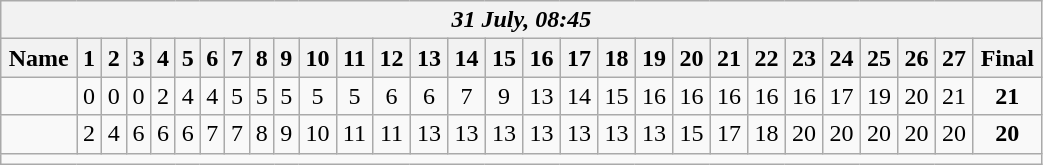<table class=wikitable style="text-align:center; width: 55%">
<tr>
<th colspan=29><em>31 July, 08:45</em></th>
</tr>
<tr>
<th>Name</th>
<th>1</th>
<th>2</th>
<th>3</th>
<th>4</th>
<th>5</th>
<th>6</th>
<th>7</th>
<th>8</th>
<th>9</th>
<th>10</th>
<th>11</th>
<th>12</th>
<th>13</th>
<th>14</th>
<th>15</th>
<th>16</th>
<th>17</th>
<th>18</th>
<th>19</th>
<th>20</th>
<th>21</th>
<th>22</th>
<th>23</th>
<th>24</th>
<th>25</th>
<th>26</th>
<th>27</th>
<th>Final</th>
</tr>
<tr>
<td align=left><strong></strong></td>
<td>0</td>
<td>0</td>
<td>0</td>
<td>2</td>
<td>4</td>
<td>4</td>
<td>5</td>
<td>5</td>
<td>5</td>
<td>5</td>
<td>5</td>
<td>6</td>
<td>6</td>
<td>7</td>
<td>9</td>
<td>13</td>
<td>14</td>
<td>15</td>
<td>16</td>
<td>16</td>
<td>16</td>
<td>16</td>
<td>16</td>
<td>17</td>
<td>19</td>
<td>20</td>
<td>21</td>
<td><strong>21</strong></td>
</tr>
<tr>
<td align=left></td>
<td>2</td>
<td>4</td>
<td>6</td>
<td>6</td>
<td>6</td>
<td>7</td>
<td>7</td>
<td>8</td>
<td>9</td>
<td>10</td>
<td>11</td>
<td>11</td>
<td>13</td>
<td>13</td>
<td>13</td>
<td>13</td>
<td>13</td>
<td>13</td>
<td>13</td>
<td>15</td>
<td>17</td>
<td>18</td>
<td>20</td>
<td>20</td>
<td>20</td>
<td>20</td>
<td>20</td>
<td><strong>20</strong></td>
</tr>
<tr>
<td colspan=29></td>
</tr>
</table>
